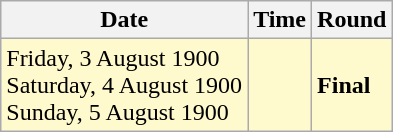<table class="wikitable">
<tr>
<th>Date</th>
<th>Time</th>
<th>Round</th>
</tr>
<tr style=background:lemonchiffon>
<td>Friday, 3 August 1900<br>Saturday, 4 August 1900<br>Sunday, 5 August 1900</td>
<td></td>
<td><strong>Final</strong></td>
</tr>
</table>
